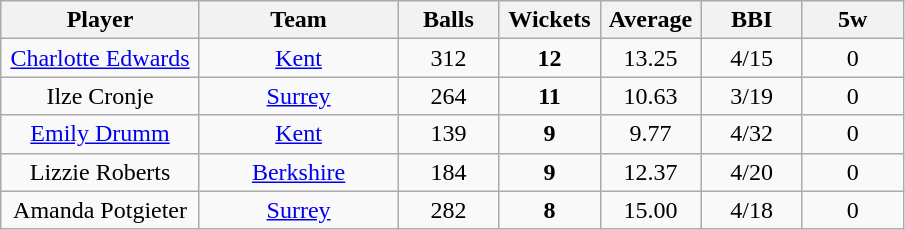<table class="wikitable" style="text-align:center">
<tr>
<th width=125>Player</th>
<th width=125>Team</th>
<th width=60>Balls</th>
<th width=60>Wickets</th>
<th width=60>Average</th>
<th width=60>BBI</th>
<th width=60>5w</th>
</tr>
<tr>
<td><a href='#'>Charlotte Edwards</a></td>
<td><a href='#'>Kent</a></td>
<td>312</td>
<td><strong>12</strong></td>
<td>13.25</td>
<td>4/15</td>
<td>0</td>
</tr>
<tr>
<td>Ilze Cronje</td>
<td><a href='#'>Surrey</a></td>
<td>264</td>
<td><strong>11</strong></td>
<td>10.63</td>
<td>3/19</td>
<td>0</td>
</tr>
<tr>
<td><a href='#'>Emily Drumm</a></td>
<td><a href='#'>Kent</a></td>
<td>139</td>
<td><strong>9</strong></td>
<td>9.77</td>
<td>4/32</td>
<td>0</td>
</tr>
<tr>
<td>Lizzie Roberts</td>
<td><a href='#'>Berkshire</a></td>
<td>184</td>
<td><strong>9</strong></td>
<td>12.37</td>
<td>4/20</td>
<td>0</td>
</tr>
<tr>
<td>Amanda Potgieter</td>
<td><a href='#'>Surrey</a></td>
<td>282</td>
<td><strong>8</strong></td>
<td>15.00</td>
<td>4/18</td>
<td>0</td>
</tr>
</table>
